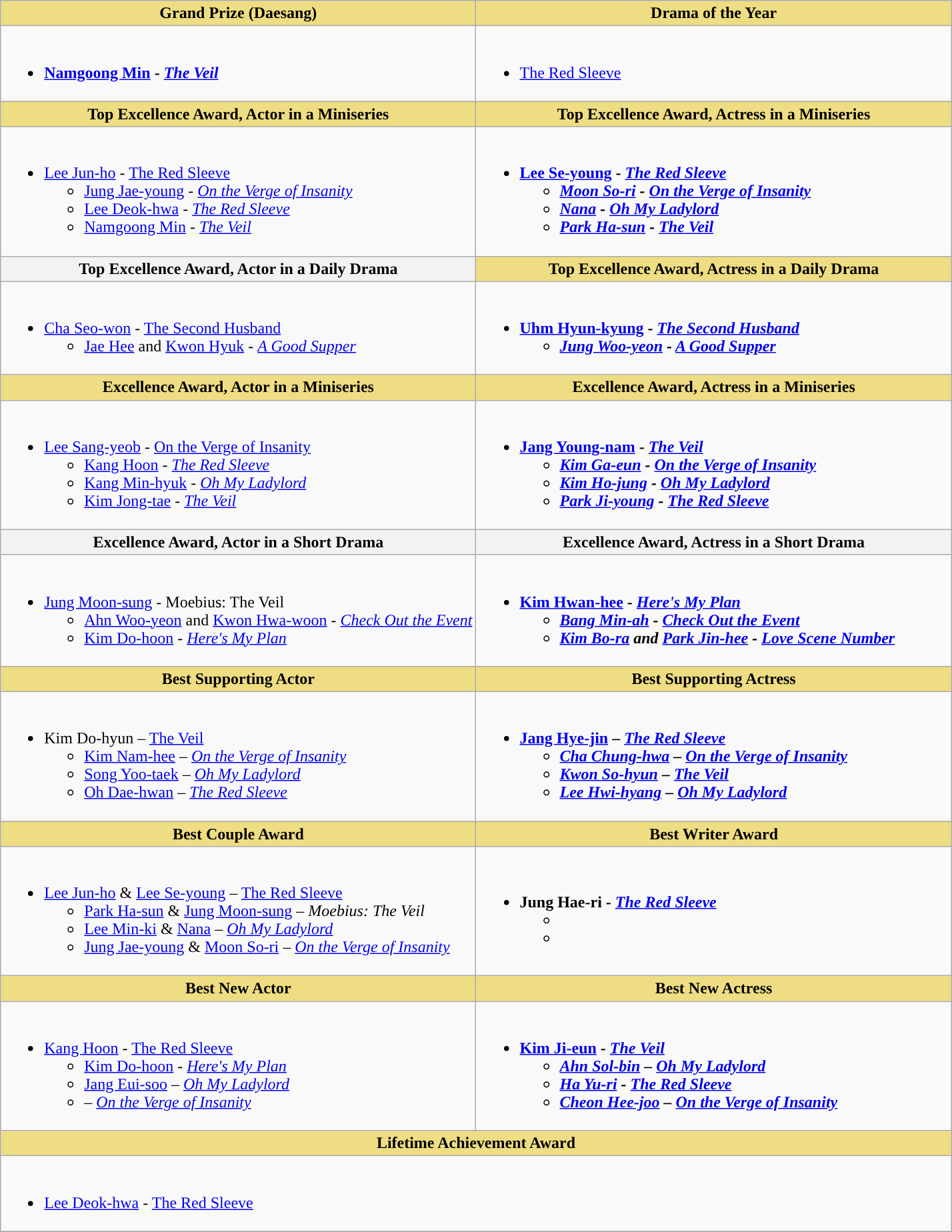<table class="wikitable">
<tr>
<th scope="col" style="background:#eedd82; width:50%">Grand Prize (Daesang)</th>
<th scope="col" style="background:#eedd82; width:50%">Drama of the Year</th>
</tr>
<tr>
<td valign="top"><br><ul><li><strong><a href='#'>Namgoong Min</a> - <em><a href='#'>The Veil</a><strong><em></li></ul></td>
<td valign="top"><br><ul><li></em></strong><a href='#'>The Red Sleeve</a><strong><em></li></ul></td>
</tr>
<tr>
<th scope="col" style="background:#eedd82; width:45%">Top Excellence Award, Actor in a Miniseries</th>
<th scope="col" style="background:#eedd82; width:45%">Top Excellence Award, Actress in a Miniseries</th>
</tr>
<tr>
<td><br><ul><li></strong><a href='#'>Lee Jun-ho</a> - </em><a href='#'>The Red Sleeve</a></em></strong><ul><li><a href='#'>Jung Jae-young</a> - <em><a href='#'>On the Verge of Insanity</a></em></li><li><a href='#'>Lee Deok-hwa</a> - <em><a href='#'>The Red Sleeve</a></em></li><li><a href='#'>Namgoong Min</a> - <em><a href='#'>The Veil</a></em></li></ul></li></ul></td>
<td><br><ul><li><strong><a href='#'>Lee Se-young</a> - <em><a href='#'>The Red Sleeve</a><strong><em><ul><li><a href='#'>Moon So-ri</a> - </em><a href='#'>On the Verge of Insanity</a><em></li><li><a href='#'>Nana</a> - </em><a href='#'>Oh My Ladylord</a><em></li><li><a href='#'>Park Ha-sun</a> - </em><a href='#'>The Veil</a><em></li></ul></li></ul></td>
</tr>
<tr>
<th scope="col" style="width=" 50%" style="background:#eedd82">Top Excellence Award, Actor in a Daily Drama</th>
<th scope="col" style="background:#eedd82; width:50%">Top Excellence Award, Actress in a Daily Drama</th>
</tr>
<tr>
<td><br><ul><li></strong><a href='#'>Cha Seo-won</a> - </em><a href='#'>The Second Husband</a></em></strong><ul><li><a href='#'>Jae Hee</a> and <a href='#'>Kwon Hyuk</a> - <em><a href='#'>A Good Supper</a></em></li></ul></li></ul></td>
<td><br><ul><li><strong><a href='#'>Uhm Hyun-kyung</a> - <em><a href='#'>The Second Husband</a><strong><em><ul><li><a href='#'>Jung Woo-yeon</a> - </em><a href='#'>A Good Supper</a><em></li></ul></li></ul></td>
</tr>
<tr>
<th scope="col" style="background:#eedd82; width:50%">Excellence Award, Actor in a Miniseries</th>
<th scope="col" style="background:#eedd82; width:50%">Excellence Award, Actress in a Miniseries</th>
</tr>
<tr>
<td><br><ul><li></strong><a href='#'>Lee Sang-yeob</a> - </em><a href='#'>On the Verge of Insanity</a></em></strong><ul><li><a href='#'>Kang Hoon</a> - <em><a href='#'>The Red Sleeve</a></em></li><li><a href='#'>Kang Min-hyuk</a> - <em><a href='#'>Oh My Ladylord</a></em></li><li><a href='#'>Kim Jong-tae</a> - <em><a href='#'>The Veil</a></em></li></ul></li></ul></td>
<td><br><ul><li><strong><a href='#'>Jang Young-nam</a> - <em><a href='#'>The Veil</a><strong><em><ul><li><a href='#'>Kim Ga-eun</a> - </em><a href='#'>On the Verge of Insanity</a><em></li><li><a href='#'>Kim Ho-jung</a> - </em><a href='#'>Oh My Ladylord</a><em></li><li><a href='#'>Park Ji-young</a> - </em><a href='#'>The Red Sleeve</a><em></li></ul></li></ul></td>
</tr>
<tr>
<th scope="col" style="width=" 50%" style="background:#eedd82">Excellence Award, Actor in a Short Drama</th>
<th scope="col" style="width=" 50%" style="background:#eedd82">Excellence Award, Actress in a Short Drama</th>
</tr>
<tr>
<td valign="top"><br><ul><li></strong><a href='#'>Jung Moon-sung</a> - </em>Moebius: The Veil</em></strong><ul><li><a href='#'>Ahn Woo-yeon</a> and <a href='#'>Kwon Hwa-woon</a> - <em><a href='#'>Check Out the Event</a></em></li><li><a href='#'>Kim Do-hoon</a> - <em><a href='#'>Here's My Plan</a></em></li></ul></li></ul></td>
<td valign="top"><br><ul><li><strong><a href='#'>Kim Hwan-hee</a> - <em><a href='#'>Here's My Plan</a><strong><em><ul><li><a href='#'>Bang Min-ah</a> - </em><a href='#'>Check Out the Event</a><em></li><li><a href='#'>Kim Bo-ra</a> and <a href='#'>Park Jin-hee</a> - </em><a href='#'>Love Scene Number</a><em></li></ul></li></ul></td>
</tr>
<tr>
<th scope="col" style="background:#eedd82; width:50%">Best Supporting Actor</th>
<th scope="col" style="background:#eedd82; width:50%">Best Supporting Actress</th>
</tr>
<tr>
<td valign="top"><br><ul><li></strong>Kim Do-hyun – </em><a href='#'>The Veil</a></em></strong><ul><li><a href='#'>Kim Nam-hee</a> – <em><a href='#'>On the Verge of Insanity</a></em></li><li><a href='#'>Song Yoo-taek</a> – <em><a href='#'>Oh My Ladylord</a></em></li><li><a href='#'>Oh Dae-hwan</a> – <em><a href='#'>The Red Sleeve</a></em></li></ul></li></ul></td>
<td valign="top"><br><ul><li><strong><a href='#'>Jang Hye-jin</a> – <em><a href='#'>The Red Sleeve</a><strong><em><ul><li><a href='#'>Cha Chung-hwa</a> – </em><a href='#'>On the Verge of Insanity</a><em></li><li><a href='#'>Kwon So-hyun</a> – </em><a href='#'>The Veil</a><em></li><li><a href='#'>Lee Hwi-hyang</a> – </em><a href='#'>Oh My Ladylord</a><em></li></ul></li></ul></td>
</tr>
<tr>
<th scope="col" style="background:#eedd82; width:50%">Best Couple Award</th>
<th scope="col" style="background:#eedd82; width:50%">Best Writer Award</th>
</tr>
<tr>
<td style="vertical-align:top"><br><ul><li></strong><a href='#'>Lee Jun-ho</a> & <a href='#'>Lee Se-young</a> – </em><a href='#'>The Red Sleeve</a></em></strong><ul><li><a href='#'>Park Ha-sun</a> & <a href='#'>Jung Moon-sung</a> – <em>Moebius: The Veil</em></li><li><a href='#'>Lee Min-ki</a> & <a href='#'>Nana</a> – <em><a href='#'>Oh My Ladylord</a></em></li><li><a href='#'>Jung Jae-young</a> & <a href='#'>Moon So-ri</a> – <em><a href='#'>On the Verge of Insanity</a></em></li></ul></li></ul></td>
<td><br><ul><li><strong>Jung Hae-ri - <em><a href='#'>The Red Sleeve</a><strong><em><ul><li></li><li></li></ul></li></ul></td>
</tr>
<tr>
<th scope="col" style="background:#eedd82; width:50%">Best New Actor</th>
<th scope="col" style="background:#eedd82; width:50%">Best New Actress</th>
</tr>
<tr>
<td><br><ul><li></strong><a href='#'>Kang Hoon</a> - </em><a href='#'>The Red Sleeve</a></em></strong><ul><li><a href='#'>Kim Do-hoon</a> - <em><a href='#'>Here's My Plan</a></em></li><li><a href='#'>Jang Eui-soo</a> – <em><a href='#'>Oh My Ladylord</a></em></li><li> – <em><a href='#'>On the Verge of Insanity</a></em></li></ul></li></ul></td>
<td><br><ul><li><strong><a href='#'>Kim Ji-eun</a> - <em><a href='#'>The Veil</a><strong><em><ul><li><a href='#'>Ahn Sol-bin</a> – </em><a href='#'>Oh My Ladylord</a><em></li><li><a href='#'>Ha Yu-ri</a> - </em><a href='#'>The Red Sleeve</a><em></li><li><a href='#'>Cheon Hee-joo</a> – </em><a href='#'>On the Verge of Insanity</a><em></li></ul></li></ul></td>
</tr>
<tr>
<th scope="col" colspan=2 style="background:#eedd82; width:90%">Lifetime Achievement Award</th>
</tr>
<tr>
<td colspan=2><br><ul><li></strong><a href='#'>Lee Deok-hwa</a> - </em><a href='#'>The Red Sleeve</a></em></strong></li></ul></td>
</tr>
<tr>
</tr>
</table>
